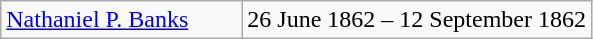<table class="wikitable">
<tr>
<td><a href='#'>Nathaniel P. Banks</a>        </td>
<td>26 June 1862 – 12 September 1862</td>
</tr>
</table>
